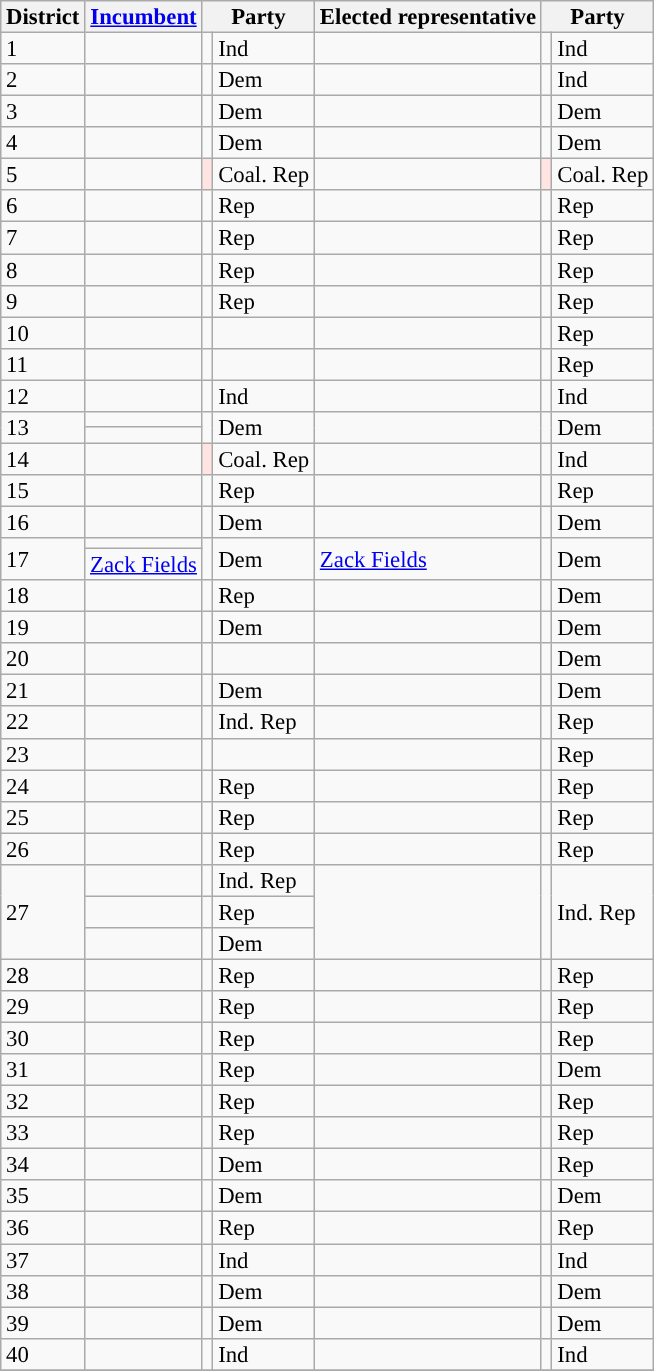<table class="wikitable sortable" style="font-size:95%;line-height:14px;">
<tr>
<th>District</th>
<th><a href='#'>Incumbent</a></th>
<th colspan=2>Party</th>
<th>Elected representative</th>
<th colspan=2>Party</th>
</tr>
<tr>
<td>1</td>
<td></td>
<td style="background:"></td>
<td>Ind</td>
<td></td>
<td style="background:"></td>
<td>Ind</td>
</tr>
<tr>
<td>2</td>
<td></td>
<td style="background:"></td>
<td>Dem</td>
<td></td>
<td style="background:"></td>
<td>Ind</td>
</tr>
<tr>
<td>3</td>
<td></td>
<td style="background:"></td>
<td>Dem</td>
<td></td>
<td style="background:"></td>
<td>Dem</td>
</tr>
<tr>
<td>4</td>
<td></td>
<td style="background:"></td>
<td>Dem</td>
<td></td>
<td style="background:"></td>
<td>Dem</td>
</tr>
<tr>
<td>5</td>
<td></td>
<td style="background:#FFE4E1;"></td>
<td>Coal. Rep</td>
<td></td>
<td style="background:#FFE4E1;"></td>
<td>Coal. Rep</td>
</tr>
<tr>
<td>6</td>
<td></td>
<td style="background:"></td>
<td>Rep</td>
<td></td>
<td style="background:"></td>
<td>Rep</td>
</tr>
<tr>
<td>7</td>
<td></td>
<td style="background:"></td>
<td>Rep</td>
<td></td>
<td style="background:"></td>
<td>Rep</td>
</tr>
<tr>
<td>8</td>
<td></td>
<td style="background:"></td>
<td>Rep</td>
<td></td>
<td style="background:"></td>
<td>Rep</td>
</tr>
<tr>
<td>9</td>
<td></td>
<td style="background:"></td>
<td>Rep</td>
<td></td>
<td style="background:"></td>
<td>Rep</td>
</tr>
<tr>
<td>10</td>
<td></td>
<td></td>
<td></td>
<td></td>
<td style="background:"></td>
<td>Rep</td>
</tr>
<tr>
<td>11</td>
<td></td>
<td></td>
<td></td>
<td></td>
<td style="background:"></td>
<td>Rep</td>
</tr>
<tr>
<td>12</td>
<td></td>
<td style="background:"></td>
<td>Ind</td>
<td></td>
<td style="background:"></td>
<td>Ind</td>
</tr>
<tr>
<td rowspan=2>13</td>
<td></td>
<td rowspan=2 style="background:"></td>
<td rowspan=2>Dem</td>
<td rowspan=2></td>
<td rowspan=2 style="background:"></td>
<td rowspan=2>Dem</td>
</tr>
<tr>
<td></td>
</tr>
<tr>
<td>14</td>
<td></td>
<td style="background:#FFE4E1;"></td>
<td>Coal. Rep</td>
<td></td>
<td style="background:"></td>
<td>Ind</td>
</tr>
<tr>
<td>15</td>
<td></td>
<td style="background:"></td>
<td>Rep</td>
<td></td>
<td style="background:"></td>
<td>Rep</td>
</tr>
<tr>
<td>16</td>
<td></td>
<td style="background:"></td>
<td>Dem</td>
<td></td>
<td style="background:"></td>
<td>Dem</td>
</tr>
<tr>
<td rowspan=2>17</td>
<td></td>
<td rowspan=2 style="background:"></td>
<td rowspan=2>Dem</td>
<td rowspan=2><a href='#'>Zack Fields</a></td>
<td rowspan=2 style="background:"></td>
<td rowspan=2>Dem</td>
</tr>
<tr>
<td><a href='#'>Zack Fields</a></td>
</tr>
<tr>
<td>18</td>
<td></td>
<td style="background:"></td>
<td>Rep</td>
<td></td>
<td style="background:"></td>
<td>Dem</td>
</tr>
<tr>
<td>19</td>
<td></td>
<td style="background:"></td>
<td>Dem</td>
<td></td>
<td style="background:"></td>
<td>Dem</td>
</tr>
<tr>
<td>20</td>
<td></td>
<td></td>
<td></td>
<td></td>
<td style="background:"></td>
<td>Dem</td>
</tr>
<tr>
<td>21</td>
<td></td>
<td style="background:"></td>
<td>Dem</td>
<td></td>
<td style="background:"></td>
<td>Dem</td>
</tr>
<tr>
<td>22</td>
<td></td>
<td style="background:"></td>
<td>Ind. Rep</td>
<td></td>
<td style="background:"></td>
<td>Rep</td>
</tr>
<tr>
<td>23</td>
<td></td>
<td></td>
<td></td>
<td></td>
<td style="background:"></td>
<td>Rep</td>
</tr>
<tr>
<td>24</td>
<td></td>
<td style="background:"></td>
<td>Rep</td>
<td></td>
<td style="background:"></td>
<td>Rep</td>
</tr>
<tr>
<td>25</td>
<td></td>
<td style="background:"></td>
<td>Rep</td>
<td></td>
<td style="background:"></td>
<td>Rep</td>
</tr>
<tr>
<td>26</td>
<td></td>
<td style="background:"></td>
<td>Rep</td>
<td></td>
<td style="background:"></td>
<td>Rep</td>
</tr>
<tr>
<td rowspan=3>27</td>
<td></td>
<td style="background:"></td>
<td>Ind. Rep</td>
<td rowspan=3></td>
<td rowspan=3 style="background:"></td>
<td rowspan=3>Ind. Rep</td>
</tr>
<tr>
<td></td>
<td style="background:"></td>
<td>Rep</td>
</tr>
<tr>
<td></td>
<td style="background:"></td>
<td>Dem</td>
</tr>
<tr>
<td>28</td>
<td></td>
<td style="background:"></td>
<td>Rep</td>
<td></td>
<td style="background:"></td>
<td>Rep</td>
</tr>
<tr>
<td>29</td>
<td></td>
<td style="background:"></td>
<td>Rep</td>
<td></td>
<td style="background:"></td>
<td>Rep</td>
</tr>
<tr>
<td>30</td>
<td></td>
<td style="background:"></td>
<td>Rep</td>
<td></td>
<td style="background:"></td>
<td>Rep</td>
</tr>
<tr>
<td>31</td>
<td></td>
<td style="background:"></td>
<td>Rep</td>
<td></td>
<td style="background:"></td>
<td>Dem</td>
</tr>
<tr>
<td>32</td>
<td></td>
<td style="background:"></td>
<td>Rep</td>
<td></td>
<td style="background:"></td>
<td>Rep</td>
</tr>
<tr>
<td>33</td>
<td></td>
<td style="background:"></td>
<td>Rep</td>
<td></td>
<td style="background:"></td>
<td>Rep</td>
</tr>
<tr>
<td>34</td>
<td></td>
<td style="background:"></td>
<td>Dem</td>
<td></td>
<td style="background:"></td>
<td>Rep</td>
</tr>
<tr>
<td>35</td>
<td></td>
<td style="background:"></td>
<td>Dem</td>
<td></td>
<td style="background:"></td>
<td>Dem</td>
</tr>
<tr>
<td>36</td>
<td></td>
<td style="background:"></td>
<td>Rep</td>
<td></td>
<td style="background:"></td>
<td>Rep</td>
</tr>
<tr>
<td>37</td>
<td></td>
<td style="background:"></td>
<td>Ind</td>
<td></td>
<td style="background:"></td>
<td>Ind</td>
</tr>
<tr>
<td>38</td>
<td></td>
<td style="background:"></td>
<td>Dem</td>
<td></td>
<td style="background:"></td>
<td>Dem</td>
</tr>
<tr>
<td>39</td>
<td></td>
<td style="background:"></td>
<td>Dem</td>
<td></td>
<td style="background:"></td>
<td>Dem</td>
</tr>
<tr>
<td>40</td>
<td></td>
<td style="background:"></td>
<td>Ind</td>
<td></td>
<td style="background:"></td>
<td>Ind</td>
</tr>
<tr>
</tr>
</table>
